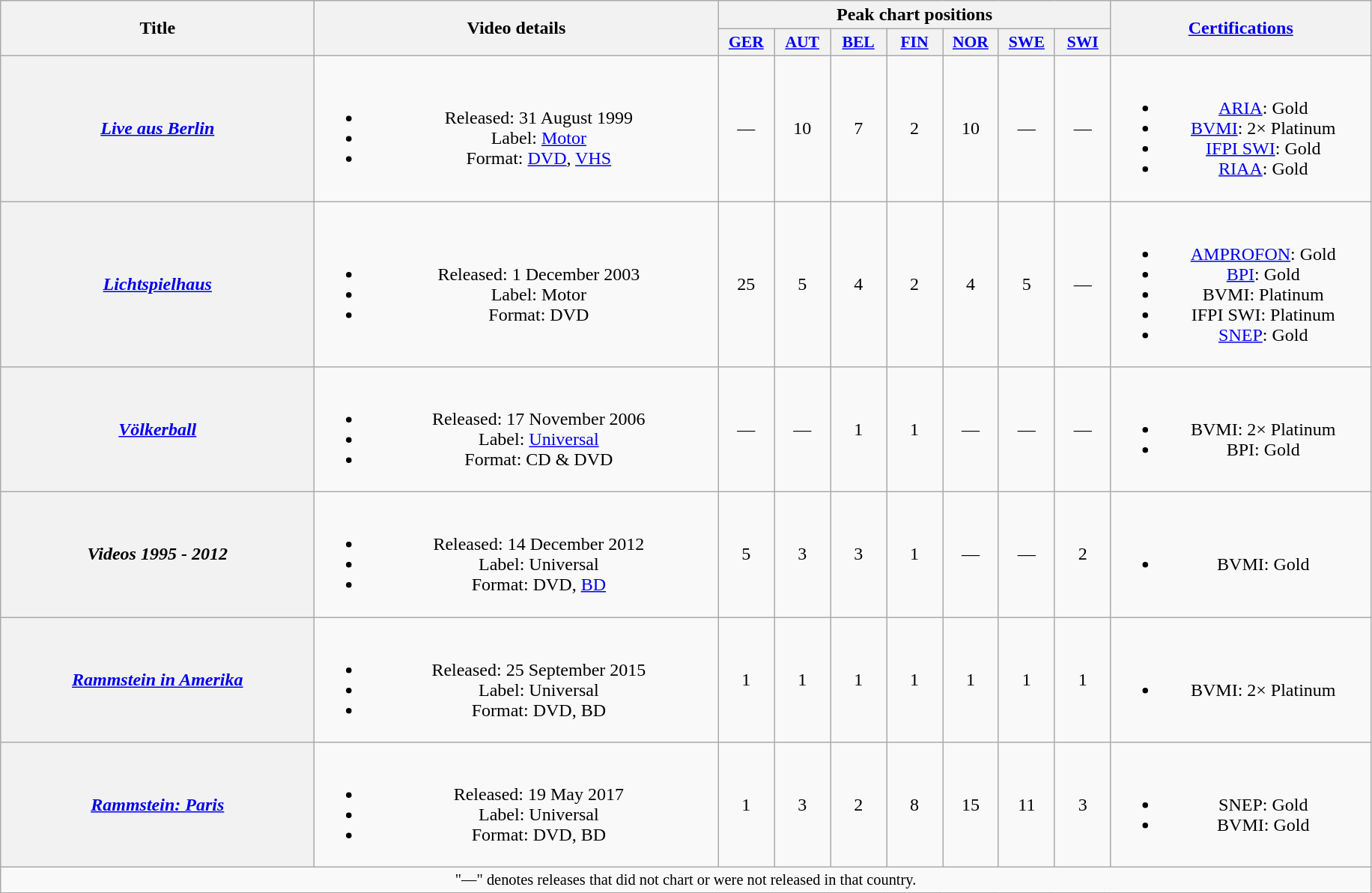<table class="wikitable plainrowheaders" style="text-align:center;">
<tr>
<th scope="col" rowspan="2" style="width:17em;">Title</th>
<th scope="col" rowspan="2" style="width:22em;">Video details</th>
<th scope="col" colspan="7">Peak chart positions</th>
<th scope="col" rowspan="2" style="width:14em;"><a href='#'>Certifications</a></th>
</tr>
<tr>
<th scope="col" style="width:3em;font-size:90%;"><a href='#'>GER</a><br></th>
<th scope="col" style="width:3em;font-size:90%;"><a href='#'>AUT</a><br></th>
<th scope="col" style="width:3em;font-size:90%;"><a href='#'>BEL</a><br></th>
<th scope="col" style="width:3em;font-size:90%;"><a href='#'>FIN</a><br></th>
<th scope="col" style="width:3em;font-size:90%;"><a href='#'>NOR</a><br></th>
<th scope="col" style="width:3em;font-size:90%;"><a href='#'>SWE</a><br></th>
<th scope="col" style="width:3em;font-size:90%;"><a href='#'>SWI</a><br></th>
</tr>
<tr>
<th scope="row"><em><a href='#'>Live aus Berlin</a></em></th>
<td><br><ul><li>Released: 31 August 1999</li><li>Label: <a href='#'>Motor</a></li><li>Format: <a href='#'>DVD</a>, <a href='#'>VHS</a></li></ul></td>
<td>—</td>
<td>10<br></td>
<td>7<br></td>
<td>2<br></td>
<td>10</td>
<td>—</td>
<td>—</td>
<td><br><ul><li><a href='#'>ARIA</a>: Gold</li><li><a href='#'>BVMI</a>: 2× Platinum</li><li><a href='#'>IFPI SWI</a>: Gold</li><li><a href='#'>RIAA</a>: Gold</li></ul></td>
</tr>
<tr>
<th scope="row"><em><a href='#'>Lichtspielhaus</a></em></th>
<td><br><ul><li>Released: 1 December 2003</li><li>Label: Motor</li><li>Format: DVD</li></ul></td>
<td>25</td>
<td>5<br></td>
<td>4<br></td>
<td>2<br></td>
<td>4</td>
<td>5<br></td>
<td>—</td>
<td><br><ul><li><a href='#'>AMPROFON</a>: Gold</li><li><a href='#'>BPI</a>: Gold</li><li>BVMI: Platinum</li><li>IFPI SWI: Platinum</li><li><a href='#'>SNEP</a>: Gold</li></ul></td>
</tr>
<tr>
<th scope="row"><em><a href='#'>Völkerball</a></em></th>
<td><br><ul><li>Released: 17 November 2006</li><li>Label: <a href='#'>Universal</a></li><li>Format: CD & DVD</li></ul></td>
<td>—</td>
<td>—</td>
<td>1<br></td>
<td>1<br></td>
<td>—</td>
<td>—</td>
<td>—</td>
<td><br><ul><li>BVMI: 2× Platinum</li><li>BPI: Gold</li></ul></td>
</tr>
<tr>
<th scope="row"><em>Videos 1995 - 2012</em></th>
<td><br><ul><li>Released: 14 December 2012</li><li>Label: Universal</li><li>Format: DVD, <a href='#'>BD</a></li></ul></td>
<td>5</td>
<td>3</td>
<td>3</td>
<td>1<br></td>
<td>—</td>
<td>—</td>
<td>2</td>
<td><br><ul><li>BVMI: Gold</li></ul></td>
</tr>
<tr>
<th scope="row"><em><a href='#'>Rammstein in Amerika</a></em></th>
<td><br><ul><li>Released: 25 September 2015</li><li>Label: Universal</li><li>Format: DVD, BD</li></ul></td>
<td>1</td>
<td>1</td>
<td>1</td>
<td>1<br></td>
<td>1</td>
<td>1</td>
<td>1</td>
<td><br><ul><li>BVMI: 2× Platinum</li></ul></td>
</tr>
<tr>
<th scope="row"><em><a href='#'>Rammstein: Paris</a></em></th>
<td><br><ul><li>Released: 19 May 2017</li><li>Label: Universal</li><li>Format: DVD, BD</li></ul></td>
<td>1</td>
<td>3</td>
<td>2</td>
<td>8<br></td>
<td>15</td>
<td>11</td>
<td>3</td>
<td><br><ul><li>SNEP: Gold</li><li>BVMI: Gold</li></ul></td>
</tr>
<tr>
<td colspan="15" style="text-align:center; font-size:85%;">"—" denotes releases that did not chart or were not released in that country.</td>
</tr>
</table>
